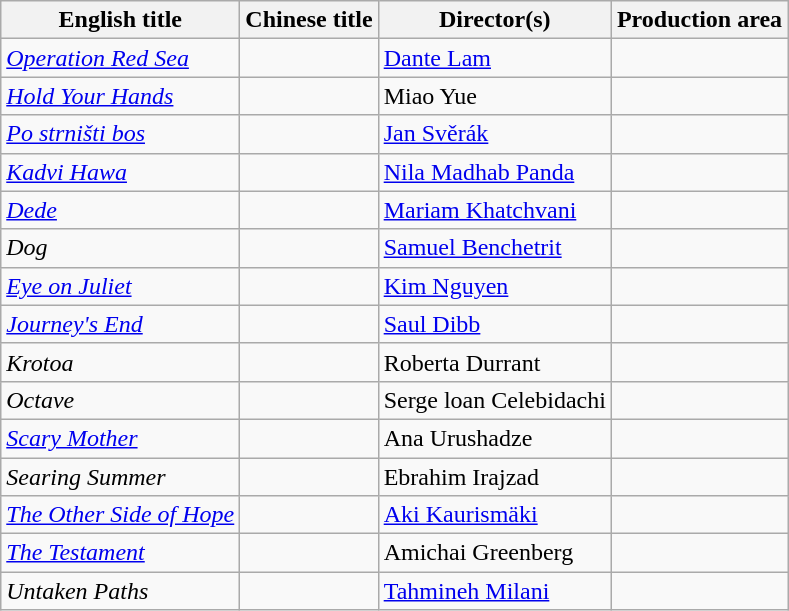<table class="wikitable">
<tr>
<th>English title</th>
<th>Chinese title</th>
<th>Director(s)</th>
<th>Production area</th>
</tr>
<tr>
<td><em><a href='#'>Operation Red Sea</a></em></td>
<td></td>
<td><a href='#'>Dante Lam</a></td>
<td></td>
</tr>
<tr>
<td><em><a href='#'>Hold Your Hands</a></em></td>
<td></td>
<td>Miao Yue</td>
<td></td>
</tr>
<tr>
<td><em><a href='#'>Po strništi bos</a></em></td>
<td></td>
<td><a href='#'>Jan Svěrák</a></td>
<td></td>
</tr>
<tr>
<td><em><a href='#'>Kadvi Hawa</a></em></td>
<td></td>
<td><a href='#'>Nila Madhab Panda</a></td>
<td></td>
</tr>
<tr>
<td><em><a href='#'>Dede</a></em></td>
<td></td>
<td><a href='#'>Mariam Khatchvani</a></td>
<td></td>
</tr>
<tr>
<td><em>Dog</em></td>
<td></td>
<td><a href='#'>Samuel Benchetrit</a></td>
<td></td>
</tr>
<tr>
<td><em><a href='#'>Eye on Juliet</a></em></td>
<td></td>
<td><a href='#'>Kim Nguyen</a></td>
<td></td>
</tr>
<tr>
<td><em><a href='#'>Journey's End</a></em></td>
<td></td>
<td><a href='#'>Saul Dibb</a></td>
<td></td>
</tr>
<tr>
<td><em>Krotoa</em></td>
<td></td>
<td>Roberta Durrant</td>
<td></td>
</tr>
<tr>
<td><em>Octave</em></td>
<td></td>
<td>Serge loan Celebidachi</td>
<td></td>
</tr>
<tr>
<td><em><a href='#'>Scary Mother</a></em></td>
<td></td>
<td>Ana Urushadze</td>
<td></td>
</tr>
<tr>
<td><em>Searing Summer</em></td>
<td></td>
<td>Ebrahim Irajzad</td>
<td></td>
</tr>
<tr>
<td><em><a href='#'>The Other Side of Hope</a></em></td>
<td></td>
<td><a href='#'>Aki Kaurismäki</a></td>
<td></td>
</tr>
<tr>
<td><a href='#'><em>The Testament</em></a></td>
<td></td>
<td>Amichai Greenberg</td>
<td> </td>
</tr>
<tr>
<td><em>Untaken Paths</em></td>
<td></td>
<td><a href='#'>Tahmineh Milani</a></td>
<td></td>
</tr>
</table>
